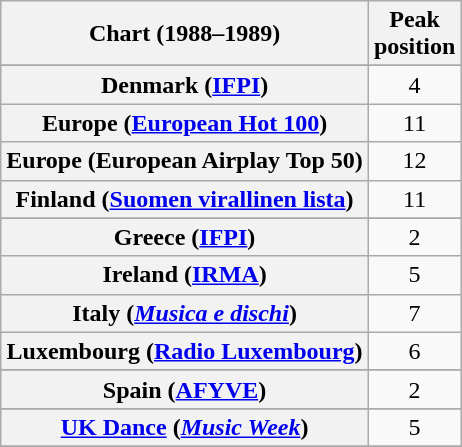<table class="wikitable sortable plainrowheaders" style="text-align:center">
<tr>
<th scope="col">Chart (1988–1989)</th>
<th scope="col">Peak<br>position</th>
</tr>
<tr>
</tr>
<tr>
</tr>
<tr>
<th scope="row">Denmark (<a href='#'>IFPI</a>)</th>
<td>4</td>
</tr>
<tr>
<th scope="row">Europe (<a href='#'>European Hot 100</a>)</th>
<td>11</td>
</tr>
<tr>
<th scope="row">Europe (European Airplay Top 50)</th>
<td>12</td>
</tr>
<tr>
<th scope="row">Finland (<a href='#'>Suomen virallinen lista</a>)</th>
<td>11</td>
</tr>
<tr>
</tr>
<tr>
<th scope="row">Greece (<a href='#'>IFPI</a>)</th>
<td>2</td>
</tr>
<tr>
<th scope="row">Ireland (<a href='#'>IRMA</a>)</th>
<td>5</td>
</tr>
<tr>
<th scope="row">Italy (<em><a href='#'>Musica e dischi</a></em>)</th>
<td>7</td>
</tr>
<tr>
<th scope="row">Luxembourg (<a href='#'>Radio Luxembourg</a>)</th>
<td align="center">6</td>
</tr>
<tr>
</tr>
<tr>
</tr>
<tr>
<th scope="row">Spain (<a href='#'>AFYVE</a>)</th>
<td>2</td>
</tr>
<tr>
</tr>
<tr>
</tr>
<tr>
</tr>
<tr>
<th scope="row"><a href='#'>UK Dance</a> (<em><a href='#'>Music Week</a></em>)</th>
<td>5</td>
</tr>
<tr>
</tr>
</table>
